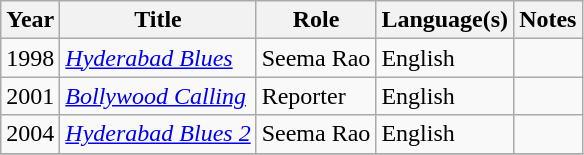<table class="wikitable sortable">
<tr>
<th>Year</th>
<th>Title</th>
<th>Role</th>
<th>Language(s)</th>
<th>Notes</th>
</tr>
<tr>
<td>1998</td>
<td><em><a href='#'>Hyderabad Blues</a></em></td>
<td>Seema Rao</td>
<td>English</td>
<td></td>
</tr>
<tr>
<td>2001</td>
<td><em><a href='#'>Bollywood Calling</a></em></td>
<td>Reporter</td>
<td>English</td>
<td></td>
</tr>
<tr>
<td>2004</td>
<td><em><a href='#'>Hyderabad Blues 2</a></em></td>
<td>Seema Rao</td>
<td>English</td>
<td></td>
</tr>
<tr>
</tr>
</table>
